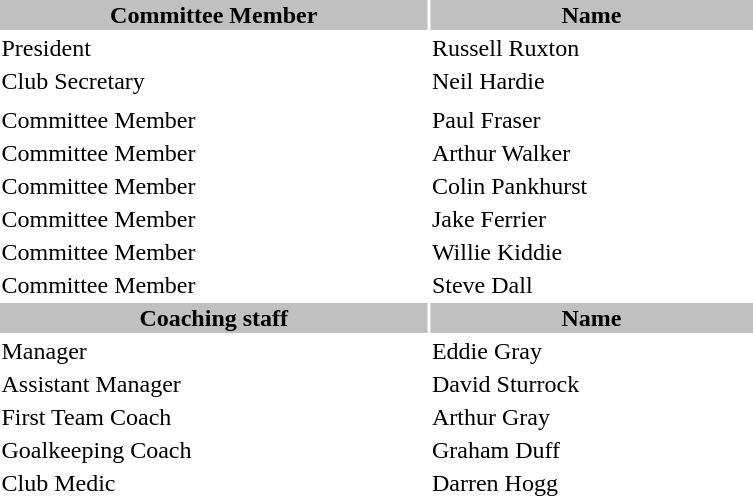<table style="width:40%;">
<tr>
<th style="background:silver;">Committee Member</th>
<th style="background:silver;">Name</th>
</tr>
<tr>
<td>President</td>
<td>Russell Ruxton</td>
</tr>
<tr>
<td>Club Secretary</td>
<td>Neil Hardie</td>
</tr>
<tr>
<td></td>
<td></td>
</tr>
<tr>
<td>Committee Member</td>
<td>Paul Fraser</td>
</tr>
<tr>
<td>Committee Member</td>
<td>Arthur Walker</td>
</tr>
<tr>
<td>Committee Member</td>
<td>Colin Pankhurst</td>
</tr>
<tr>
<td>Committee Member</td>
<td>Jake Ferrier</td>
</tr>
<tr>
<td>Committee Member</td>
<td>Willie Kiddie</td>
</tr>
<tr>
<td>Committee Member</td>
<td>Steve Dall</td>
</tr>
<tr>
<th style="background:silver;">Coaching staff</th>
<th style="background:silver;">Name</th>
</tr>
<tr>
<td>Manager</td>
<td> Eddie Gray</td>
</tr>
<tr>
<td>Assistant Manager</td>
<td> David Sturrock</td>
</tr>
<tr>
<td>First Team Coach</td>
<td> Arthur Gray</td>
</tr>
<tr>
<td>Goalkeeping Coach</td>
<td> Graham Duff</td>
</tr>
<tr>
<td>Club Medic</td>
<td> Darren Hogg</td>
</tr>
</table>
